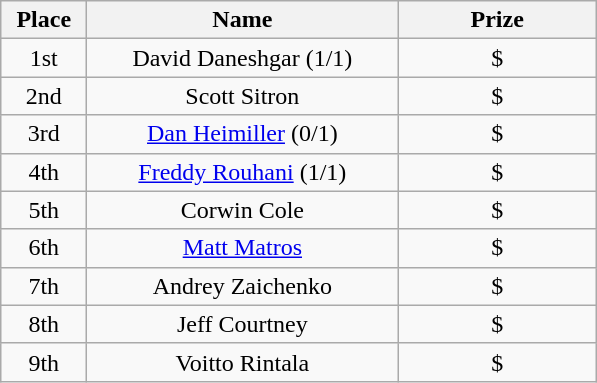<table class="wikitable">
<tr>
<th width="50">Place</th>
<th width="200">Name</th>
<th width="125">Prize</th>
</tr>
<tr>
<td align = "center">1st</td>
<td align = "center">David Daneshgar (1/1)</td>
<td align = "center">$</td>
</tr>
<tr>
<td align = "center">2nd</td>
<td align = "center">Scott Sitron</td>
<td align = "center">$</td>
</tr>
<tr>
<td align = "center">3rd</td>
<td align = "center"><a href='#'>Dan Heimiller</a> (0/1)</td>
<td align = "center">$</td>
</tr>
<tr>
<td align = "center">4th</td>
<td align = "center"><a href='#'>Freddy Rouhani</a> (1/1)</td>
<td align = "center">$</td>
</tr>
<tr>
<td align = "center">5th</td>
<td align = "center">Corwin Cole</td>
<td align = "center">$</td>
</tr>
<tr>
<td align = "center">6th</td>
<td align = "center"><a href='#'>Matt Matros</a></td>
<td align = "center">$</td>
</tr>
<tr>
<td align = "center">7th</td>
<td align = "center">Andrey Zaichenko</td>
<td align = "center">$</td>
</tr>
<tr>
<td align = "center">8th</td>
<td align = "center">Jeff Courtney</td>
<td align = "center">$</td>
</tr>
<tr>
<td align = "center">9th</td>
<td align = "center">Voitto Rintala</td>
<td align = "center">$</td>
</tr>
</table>
